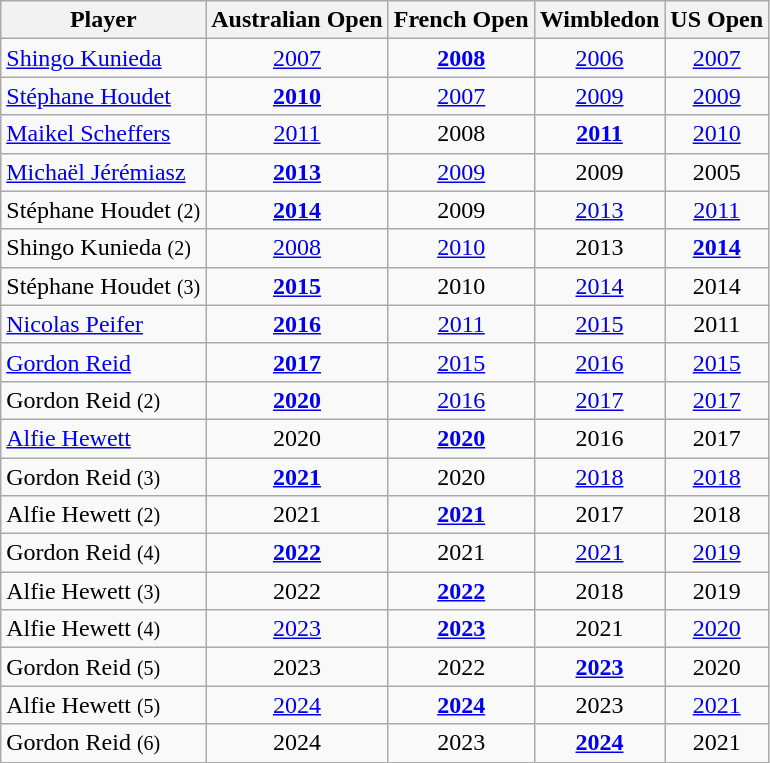<table class="wikitable sortable" style="text-align:center;">
<tr>
<th>Player</th>
<th>Australian Open</th>
<th>French Open</th>
<th>Wimbledon</th>
<th>US Open</th>
</tr>
<tr>
<td style="text-align:left;"> <a href='#'>Shingo Kunieda</a></td>
<td><a href='#'>2007</a></td>
<td><strong><a href='#'>2008</a></strong></td>
<td><a href='#'>2006</a></td>
<td><a href='#'>2007</a></td>
</tr>
<tr>
<td style="text-align:left;"> <a href='#'>Stéphane Houdet</a></td>
<td><strong><a href='#'>2010</a></strong></td>
<td><a href='#'>2007</a></td>
<td><a href='#'>2009</a></td>
<td><a href='#'>2009</a></td>
</tr>
<tr>
<td style="text-align:left;"> <a href='#'>Maikel Scheffers</a></td>
<td><a href='#'>2011</a></td>
<td>2008</td>
<td><strong><a href='#'>2011</a></strong></td>
<td><a href='#'>2010</a></td>
</tr>
<tr>
<td style="text-align:left;"> <a href='#'>Michaël Jérémiasz</a></td>
<td><strong><a href='#'>2013</a></strong></td>
<td><a href='#'>2009</a></td>
<td>2009</td>
<td>2005</td>
</tr>
<tr>
<td style="text-align:left;"> Stéphane Houdet <small>(2)</small></td>
<td><strong><a href='#'>2014</a></strong></td>
<td>2009</td>
<td><a href='#'>2013</a></td>
<td><a href='#'>2011</a></td>
</tr>
<tr>
<td style="text-align:left;"> Shingo Kunieda <small>(2)</small></td>
<td><a href='#'>2008</a></td>
<td><a href='#'>2010</a></td>
<td>2013</td>
<td><strong><a href='#'>2014</a></strong></td>
</tr>
<tr>
<td style="text-align:left;"> Stéphane Houdet <small>(3)</small></td>
<td><strong><a href='#'>2015</a></strong></td>
<td>2010</td>
<td><a href='#'>2014</a></td>
<td>2014</td>
</tr>
<tr>
<td style="text-align:left;"> <a href='#'>Nicolas Peifer</a></td>
<td><strong><a href='#'>2016</a></strong></td>
<td><a href='#'>2011</a></td>
<td><a href='#'>2015</a></td>
<td>2011</td>
</tr>
<tr>
<td style="text-align:left;"> <a href='#'>Gordon Reid</a></td>
<td><strong><a href='#'>2017</a></strong></td>
<td><a href='#'>2015</a></td>
<td><a href='#'>2016</a></td>
<td><a href='#'>2015</a></td>
</tr>
<tr>
<td style="text-align:left;"> Gordon Reid <small>(2)</small></td>
<td><strong><a href='#'>2020</a></strong></td>
<td><a href='#'>2016</a></td>
<td><a href='#'>2017</a></td>
<td><a href='#'>2017</a></td>
</tr>
<tr>
<td style="text-align:left;"> <a href='#'>Alfie Hewett</a></td>
<td>2020</td>
<td><strong><a href='#'>2020</a></strong></td>
<td>2016</td>
<td>2017</td>
</tr>
<tr>
<td style="text-align:left;"> Gordon Reid <small>(3)</small></td>
<td><strong><a href='#'>2021</a></strong></td>
<td>2020</td>
<td><a href='#'>2018</a></td>
<td><a href='#'>2018</a></td>
</tr>
<tr>
<td style="text-align:left;"> Alfie Hewett <small>(2)</small></td>
<td>2021</td>
<td><strong><a href='#'>2021</a></strong></td>
<td>2017</td>
<td>2018</td>
</tr>
<tr>
<td style="text-align:left;"> Gordon Reid <small>(4)</small></td>
<td><strong><a href='#'>2022</a></strong></td>
<td>2021</td>
<td><a href='#'>2021</a></td>
<td><a href='#'>2019</a></td>
</tr>
<tr>
<td style="text-align:left;"> Alfie Hewett <small>(3)</small></td>
<td>2022</td>
<td><strong><a href='#'>2022</a></strong></td>
<td>2018</td>
<td>2019</td>
</tr>
<tr>
<td style="text-align:left;"> Alfie Hewett <small>(4)</small></td>
<td><a href='#'>2023</a></td>
<td><strong><a href='#'>2023</a></strong></td>
<td>2021</td>
<td><a href='#'>2020</a></td>
</tr>
<tr>
<td style="text-align:left;"> Gordon Reid <small>(5)</small></td>
<td>2023</td>
<td>2022</td>
<td><strong><a href='#'>2023</a></strong></td>
<td>2020</td>
</tr>
<tr>
<td style="text-align:left;"> Alfie Hewett <small>(5)</small></td>
<td><a href='#'>2024</a></td>
<td><strong><a href='#'>2024</a></strong></td>
<td>2023</td>
<td><a href='#'>2021</a></td>
</tr>
<tr>
<td style="text-align:left;"> Gordon Reid <small>(6)</small></td>
<td>2024</td>
<td>2023</td>
<td><strong><a href='#'>2024</a></strong></td>
<td>2021</td>
</tr>
</table>
